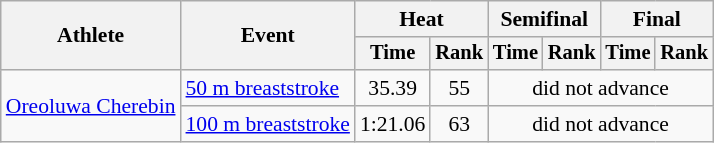<table class=wikitable style="font-size:90%">
<tr>
<th rowspan="2">Athlete</th>
<th rowspan="2">Event</th>
<th colspan="2">Heat</th>
<th colspan="2">Semifinal</th>
<th colspan="2">Final</th>
</tr>
<tr style="font-size:95%">
<th>Time</th>
<th>Rank</th>
<th>Time</th>
<th>Rank</th>
<th>Time</th>
<th>Rank</th>
</tr>
<tr align=center>
<td align=left rowspan=2><a href='#'>Oreoluwa Cherebin</a></td>
<td align=left><a href='#'>50 m breaststroke</a></td>
<td>35.39</td>
<td>55</td>
<td colspan=4>did not advance</td>
</tr>
<tr align=center>
<td align=left><a href='#'>100 m breaststroke</a></td>
<td>1:21.06</td>
<td>63</td>
<td colspan=4>did not advance</td>
</tr>
</table>
